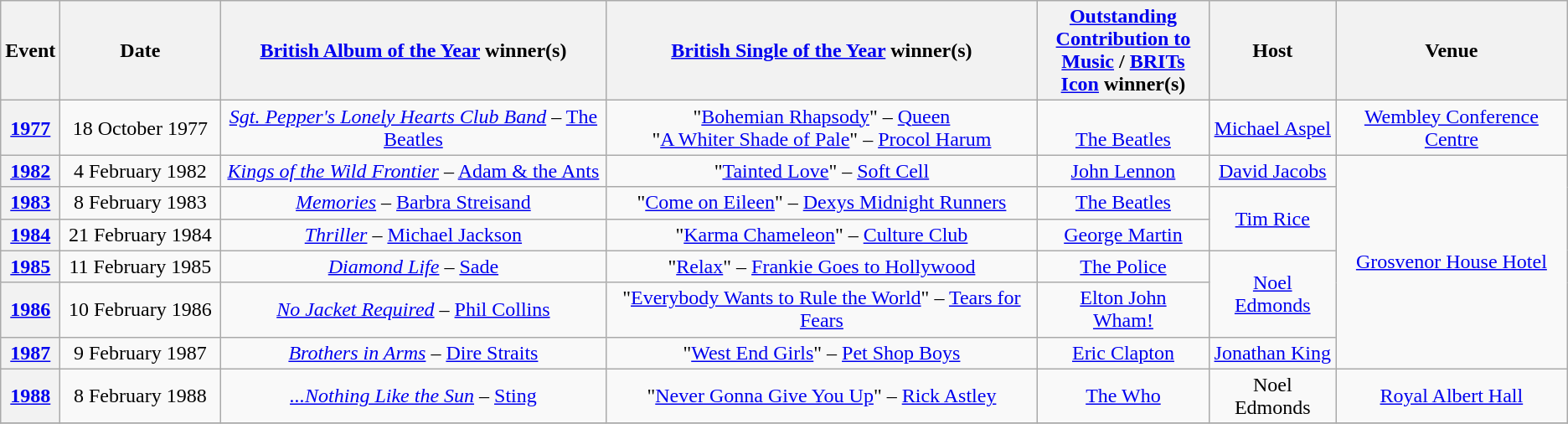<table class="wikitable" style="text-align:center">
<tr>
<th width=40>Event</th>
<th width=120>Date</th>
<th width=300><a href='#'>British Album of the Year</a> winner(s)</th>
<th><a href='#'>British Single of the Year</a> winner(s)</th>
<th width=130><a href='#'>Outstanding Contribution to Music</a> / <a href='#'>BRITs Icon</a> winner(s)</th>
<th>Host</th>
<th>Venue</th>
</tr>
<tr>
<th><a href='#'>1977</a></th>
<td>18 October 1977</td>
<td><em><a href='#'>Sgt. Pepper's Lonely Hearts Club Band</a></em> – <a href='#'>The Beatles</a></td>
<td>"<a href='#'>Bohemian Rhapsody</a>" – <a href='#'>Queen</a><br>"<a href='#'>A Whiter Shade of Pale</a>" – <a href='#'>Procol Harum</a></td>
<td><br><a href='#'>The Beatles</a></td>
<td><a href='#'>Michael Aspel</a></td>
<td><a href='#'>Wembley Conference Centre</a></td>
</tr>
<tr>
<th><a href='#'>1982</a></th>
<td>4 February 1982</td>
<td><em><a href='#'>Kings of the Wild Frontier</a></em> – <a href='#'>Adam & the Ants</a></td>
<td>"<a href='#'>Tainted Love</a>" – <a href='#'>Soft Cell</a></td>
<td><a href='#'>John Lennon</a></td>
<td><a href='#'>David Jacobs</a></td>
<td rowspan="6"><a href='#'>Grosvenor House Hotel</a></td>
</tr>
<tr>
<th><a href='#'>1983</a></th>
<td>8 February 1983</td>
<td><em><a href='#'>Memories</a></em> – <a href='#'>Barbra Streisand</a></td>
<td>"<a href='#'>Come on Eileen</a>" – <a href='#'>Dexys Midnight Runners</a></td>
<td><a href='#'>The Beatles</a></td>
<td rowspan="2"><a href='#'>Tim Rice</a></td>
</tr>
<tr>
<th><a href='#'>1984</a></th>
<td>21 February 1984</td>
<td><em><a href='#'>Thriller</a></em> – <a href='#'>Michael Jackson</a></td>
<td>"<a href='#'>Karma Chameleon</a>" – <a href='#'>Culture Club</a></td>
<td><a href='#'>George Martin</a></td>
</tr>
<tr>
<th><a href='#'>1985</a></th>
<td>11 February 1985</td>
<td><em><a href='#'>Diamond Life</a></em> – <a href='#'>Sade</a></td>
<td>"<a href='#'>Relax</a>" – <a href='#'>Frankie Goes to Hollywood</a></td>
<td><a href='#'>The Police</a></td>
<td rowspan="2"><a href='#'>Noel Edmonds</a></td>
</tr>
<tr>
<th><a href='#'>1986</a></th>
<td>10 February 1986</td>
<td><em><a href='#'>No Jacket Required</a></em> – <a href='#'>Phil Collins</a></td>
<td>"<a href='#'>Everybody Wants to Rule the World</a>" – <a href='#'>Tears for Fears</a></td>
<td><a href='#'>Elton John</a><br><a href='#'>Wham!</a></td>
</tr>
<tr>
<th><a href='#'>1987</a></th>
<td>9 February 1987</td>
<td><em><a href='#'>Brothers in Arms</a></em> – <a href='#'>Dire Straits</a></td>
<td>"<a href='#'>West End Girls</a>" – <a href='#'>Pet Shop Boys</a></td>
<td><a href='#'>Eric Clapton</a></td>
<td><a href='#'>Jonathan King</a></td>
</tr>
<tr>
<th><a href='#'>1988</a></th>
<td>8 February 1988</td>
<td><em><a href='#'>...Nothing Like the Sun</a></em> – <a href='#'>Sting</a></td>
<td>"<a href='#'>Never Gonna Give You Up</a>" – <a href='#'>Rick Astley</a></td>
<td><a href='#'>The Who</a></td>
<td>Noel Edmonds</td>
<td><a href='#'>Royal Albert Hall</a></td>
</tr>
<tr>
</tr>
</table>
